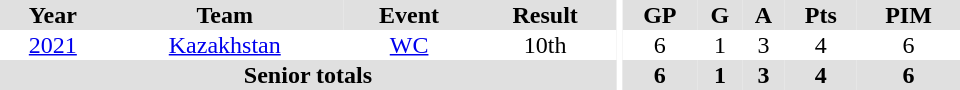<table border="0" cellpadding="1" cellspacing="0" ID="Table3" style="text-align:center; width:40em">
<tr ALIGN="center" bgcolor="#e0e0e0">
<th>Year</th>
<th>Team</th>
<th>Event</th>
<th>Result</th>
<th rowspan="99" bgcolor="#ffffff"></th>
<th>GP</th>
<th>G</th>
<th>A</th>
<th>Pts</th>
<th>PIM</th>
</tr>
<tr>
<td><a href='#'>2021</a></td>
<td><a href='#'>Kazakhstan</a></td>
<td><a href='#'>WC</a></td>
<td>10th</td>
<td>6</td>
<td>1</td>
<td>3</td>
<td>4</td>
<td>6</td>
</tr>
<tr bgcolor="#e0e0e0">
<th colspan="4">Senior totals</th>
<th>6</th>
<th>1</th>
<th>3</th>
<th>4</th>
<th>6</th>
</tr>
</table>
